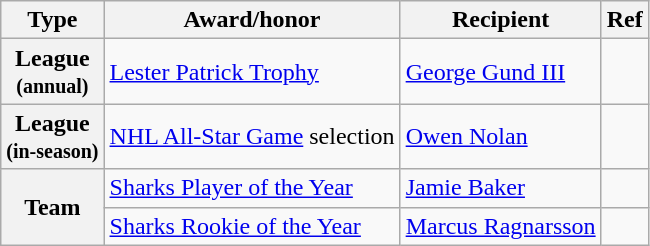<table class="wikitable">
<tr>
<th scope="col">Type</th>
<th scope="col">Award/honor</th>
<th scope="col">Recipient</th>
<th scope="col">Ref</th>
</tr>
<tr>
<th scope="row">League<br><small>(annual)</small></th>
<td><a href='#'>Lester Patrick Trophy</a></td>
<td><a href='#'>George Gund III</a></td>
<td></td>
</tr>
<tr>
<th scope="row">League<br><small>(in-season)</small></th>
<td><a href='#'>NHL All-Star Game</a> selection</td>
<td><a href='#'>Owen Nolan</a></td>
<td></td>
</tr>
<tr>
<th scope="row" rowspan="2">Team</th>
<td><a href='#'>Sharks Player of the Year</a></td>
<td><a href='#'>Jamie Baker</a></td>
<td></td>
</tr>
<tr>
<td><a href='#'>Sharks Rookie of the Year</a></td>
<td><a href='#'>Marcus Ragnarsson</a></td>
<td></td>
</tr>
</table>
